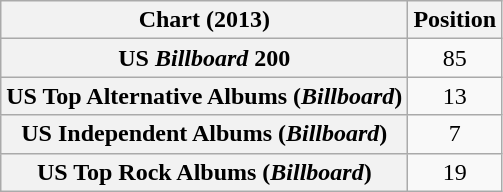<table class="wikitable sortable plainrowheaders" style="text-align:center">
<tr>
<th scope="col">Chart (2013)</th>
<th scope="col">Position</th>
</tr>
<tr>
<th scope="row">US <em>Billboard</em> 200</th>
<td>85</td>
</tr>
<tr>
<th scope="row">US Top Alternative Albums (<em>Billboard</em>)</th>
<td>13</td>
</tr>
<tr>
<th scope="row">US Independent Albums (<em>Billboard</em>)</th>
<td>7</td>
</tr>
<tr>
<th scope="row">US Top Rock Albums (<em>Billboard</em>)</th>
<td>19</td>
</tr>
</table>
